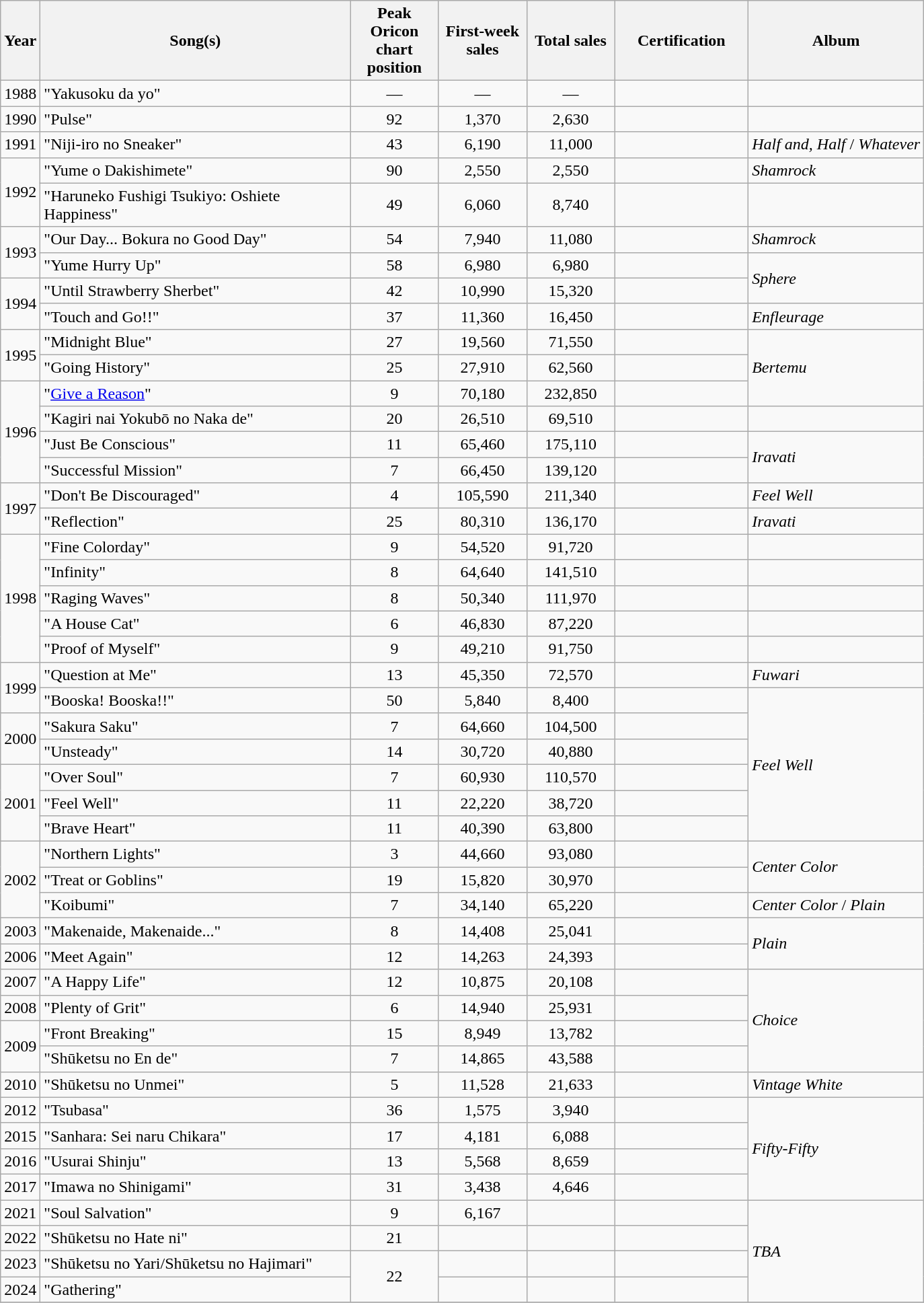<table class="wikitable">
<tr>
<th rowspan="1">Year</th>
<th rowspan="1" width="300">Song(s)</th>
<th colspan="1" width="80">Peak Oricon<br> chart position</th>
<th colspan="1" width="80">First-week sales</th>
<th colspan="1" width="80">Total sales</th>
<th rowspan="1" width="125">Certification</th>
<th rowspan="1">Album</th>
</tr>
<tr>
<td>1988</td>
<td align="left">"Yakusoku da yo"</td>
<td align="center">—</td>
<td align="center">—</td>
<td align="center">—</td>
<td></td>
<td></td>
</tr>
<tr>
<td rowspan="1">1990</td>
<td align="left">"Pulse"</td>
<td align="center">92</td>
<td align="center">1,370</td>
<td align="center">2,630</td>
<td></td>
<td></td>
</tr>
<tr>
<td rowspan="1">1991</td>
<td align="left">"Niji-iro no Sneaker"</td>
<td align="center">43</td>
<td align="center">6,190</td>
<td align="center">11,000</td>
<td></td>
<td rowspan="1"><em>Half and, Half</em> / <em>Whatever</em></td>
</tr>
<tr>
<td rowspan="2">1992</td>
<td align="left">"Yume o Dakishimete"</td>
<td align="center">90</td>
<td align="center">2,550</td>
<td align="center">2,550</td>
<td></td>
<td rowspan="1"><em>Shamrock</em></td>
</tr>
<tr>
<td align="left">"Haruneko Fushigi Tsukiyo: Oshiete Happiness"</td>
<td align="center">49</td>
<td align="center">6,060</td>
<td align="center">8,740</td>
<td></td>
<td></td>
</tr>
<tr>
<td rowspan="2">1993</td>
<td align="left">"Our Day... Bokura no Good Day"</td>
<td align="center">54</td>
<td align="center">7,940</td>
<td align="center">11,080</td>
<td></td>
<td rowspan="1"><em>Shamrock</em></td>
</tr>
<tr>
<td align="left">"Yume Hurry Up"</td>
<td align="center">58</td>
<td align="center">6,980</td>
<td align="center">6,980</td>
<td></td>
<td rowspan="2"><em>Sphere</em></td>
</tr>
<tr>
<td rowspan="2">1994</td>
<td align="left">"Until Strawberry Sherbet"</td>
<td align="center">42</td>
<td align="center">10,990</td>
<td align="center">15,320</td>
<td></td>
</tr>
<tr>
<td align="left">"Touch and Go!!"</td>
<td align="center">37</td>
<td align="center">11,360</td>
<td align="center">16,450</td>
<td></td>
<td rowspan="1"><em>Enfleurage</em></td>
</tr>
<tr>
<td rowspan="2">1995</td>
<td align="left">"Midnight Blue"</td>
<td align="center">27</td>
<td align="center">19,560</td>
<td align="center">71,550</td>
<td></td>
<td rowspan="3"><em>Bertemu</em></td>
</tr>
<tr>
<td align="left">"Going History"</td>
<td align="center">25</td>
<td align="center">27,910</td>
<td align="center">62,560</td>
<td></td>
</tr>
<tr>
<td rowspan="4">1996</td>
<td align="left">"<a href='#'>Give a Reason</a>"</td>
<td align="center">9</td>
<td align="center">70,180</td>
<td align="center">232,850</td>
<td></td>
</tr>
<tr>
<td align="left">"Kagiri nai Yokubō no Naka de"</td>
<td align="center">20</td>
<td align="center">26,510</td>
<td align="center">69,510</td>
<td></td>
<td></td>
</tr>
<tr>
<td align="left">"Just Be Conscious"</td>
<td align="center">11</td>
<td align="center">65,460</td>
<td align="center">175,110</td>
<td></td>
<td rowspan="2"><em>Iravati</em></td>
</tr>
<tr>
<td align="left">"Successful Mission"</td>
<td align="center">7</td>
<td align="center">66,450</td>
<td align="center">139,120</td>
<td></td>
</tr>
<tr>
<td rowspan="2">1997</td>
<td align="left">"Don't Be Discouraged"</td>
<td align="center">4</td>
<td align="center">105,590</td>
<td align="center">211,340</td>
<td></td>
<td rowspan="1"><em>Feel Well</em></td>
</tr>
<tr>
<td align="left">"Reflection"</td>
<td align="center">25</td>
<td align="center">80,310</td>
<td align="center">136,170</td>
<td></td>
<td rowspan="1"><em>Iravati</em></td>
</tr>
<tr>
<td rowspan="5">1998</td>
<td align="left">"Fine Colorday"</td>
<td align="center">9</td>
<td align="center">54,520</td>
<td align="center">91,720</td>
<td></td>
<td></td>
</tr>
<tr>
<td align="left">"Infinity"</td>
<td align="center">8</td>
<td align="center">64,640</td>
<td align="center">141,510</td>
<td></td>
<td></td>
</tr>
<tr>
<td align="left">"Raging Waves"</td>
<td align="center">8</td>
<td align="center">50,340</td>
<td align="center">111,970</td>
<td></td>
<td></td>
</tr>
<tr>
<td align="left">"A House Cat"</td>
<td align="center">6</td>
<td align="center">46,830</td>
<td align="center">87,220</td>
<td></td>
<td></td>
</tr>
<tr>
<td align="left">"Proof of Myself"</td>
<td align="center">9</td>
<td align="center">49,210</td>
<td align="center">91,750</td>
<td></td>
<td></td>
</tr>
<tr>
<td rowspan="2">1999</td>
<td align="left">"Question at Me"</td>
<td align="center">13</td>
<td align="center">45,350</td>
<td align="center">72,570</td>
<td></td>
<td rowspan="1"><em>Fuwari</em></td>
</tr>
<tr>
<td align="left">"Booska! Booska!!"</td>
<td align="center">50</td>
<td align="center">5,840</td>
<td align="center">8,400</td>
<td></td>
<td rowspan="6"><em>Feel Well</em></td>
</tr>
<tr>
<td rowspan="2">2000</td>
<td align="left">"Sakura Saku"</td>
<td align="center">7</td>
<td align="center">64,660</td>
<td align="center">104,500</td>
<td></td>
</tr>
<tr>
<td align="left">"Unsteady"</td>
<td align="center">14</td>
<td align="center">30,720</td>
<td align="center">40,880</td>
<td></td>
</tr>
<tr>
<td rowspan="3">2001</td>
<td align="left">"Over Soul"</td>
<td align="center">7</td>
<td align="center">60,930</td>
<td align="center">110,570</td>
<td></td>
</tr>
<tr>
<td align="left">"Feel Well"</td>
<td align="center">11</td>
<td align="center">22,220</td>
<td align="center">38,720</td>
<td></td>
</tr>
<tr>
<td align="left">"Brave Heart"</td>
<td align="center">11</td>
<td align="center">40,390</td>
<td align="center">63,800</td>
<td></td>
</tr>
<tr>
<td rowspan="3">2002</td>
<td align="left">"Northern Lights"</td>
<td align="center">3</td>
<td align="center">44,660</td>
<td align="center">93,080</td>
<td></td>
<td rowspan="2"><em>Center Color</em></td>
</tr>
<tr>
<td align="left">"Treat or Goblins"</td>
<td align="center">19</td>
<td align="center">15,820</td>
<td align="center">30,970</td>
<td></td>
</tr>
<tr>
<td align="left">"Koibumi"</td>
<td align="center">7</td>
<td align="center">34,140</td>
<td align="center">65,220</td>
<td></td>
<td rowspan="1"><em>Center Color</em> / <em>Plain</em></td>
</tr>
<tr>
<td rowspan="1">2003</td>
<td align="left">"Makenaide, Makenaide..."</td>
<td align="center">8</td>
<td align="center">14,408</td>
<td align="center">25,041</td>
<td></td>
<td rowspan="2"><em>Plain</em></td>
</tr>
<tr>
<td rowspan="1">2006</td>
<td align="left">"Meet Again"</td>
<td align="center">12</td>
<td align="center">14,263</td>
<td align="center">24,393</td>
<td></td>
</tr>
<tr>
<td rowspan="1">2007</td>
<td align="left">"A Happy Life"</td>
<td align="center">12</td>
<td align="center">10,875</td>
<td align="center">20,108</td>
<td></td>
<td rowspan="4"><em>Choice</em></td>
</tr>
<tr>
<td rowspan="1">2008</td>
<td align="left">"Plenty of Grit"</td>
<td align="center">6</td>
<td align="center">14,940</td>
<td align="center">25,931</td>
<td></td>
</tr>
<tr>
<td rowspan="2">2009</td>
<td align="left">"Front Breaking"</td>
<td align="center">15</td>
<td align="center">8,949</td>
<td align="center">13,782</td>
<td></td>
</tr>
<tr>
<td align="left">"Shūketsu no En de"</td>
<td align="center">7</td>
<td align="center">14,865</td>
<td align="center">43,588</td>
<td></td>
</tr>
<tr>
<td rowspan="1">2010</td>
<td align="left">"Shūketsu no Unmei"</td>
<td align="center">5</td>
<td align="center">11,528</td>
<td align="center">21,633</td>
<td></td>
<td rowspan="1"><em>Vintage White</em></td>
</tr>
<tr>
<td rowspan="1">2012</td>
<td align="left">"Tsubasa"</td>
<td align="center">36</td>
<td align="center">1,575</td>
<td align="center">3,940</td>
<td></td>
<td rowspan="4"><em>Fifty-Fifty</em></td>
</tr>
<tr>
<td rowspan="1">2015</td>
<td align="left">"Sanhara: Sei naru Chikara"</td>
<td align="center">17</td>
<td align="center">4,181</td>
<td align="center">6,088</td>
<td></td>
</tr>
<tr>
<td rowspan="1">2016</td>
<td align="left">"Usurai Shinju"</td>
<td align="center">13</td>
<td align="center">5,568</td>
<td align="center">8,659</td>
<td></td>
</tr>
<tr>
<td rowspan="1">2017</td>
<td align="left">"Imawa no Shinigami"</td>
<td align="center">31</td>
<td align="center">3,438</td>
<td align="center">4,646</td>
<td></td>
</tr>
<tr>
<td rowspan="1">2021</td>
<td align="left">"Soul Salvation"</td>
<td align="center">9</td>
<td align="center">6,167</td>
<td align="center"></td>
<td></td>
<td rowspan="4"><em>TBA</em></td>
</tr>
<tr>
<td rowspan="1">2022</td>
<td align="left">"Shūketsu no Hate ni"</td>
<td align="center">21</td>
<td align="center"></td>
<td align="center"></td>
<td></td>
</tr>
<tr>
<td rowspan="1">2023</td>
<td align="left">"Shūketsu no Yari/Shūketsu no Hajimari"</td>
<td align="center" rowspan="2">22</td>
<td align="center"></td>
<td align="center"></td>
<td></td>
</tr>
<tr>
<td rowspan="1">2024</td>
<td align="left">"Gathering"</td>
<td align="center"></td>
<td align="center"></td>
<td></td>
</tr>
<tr>
</tr>
</table>
